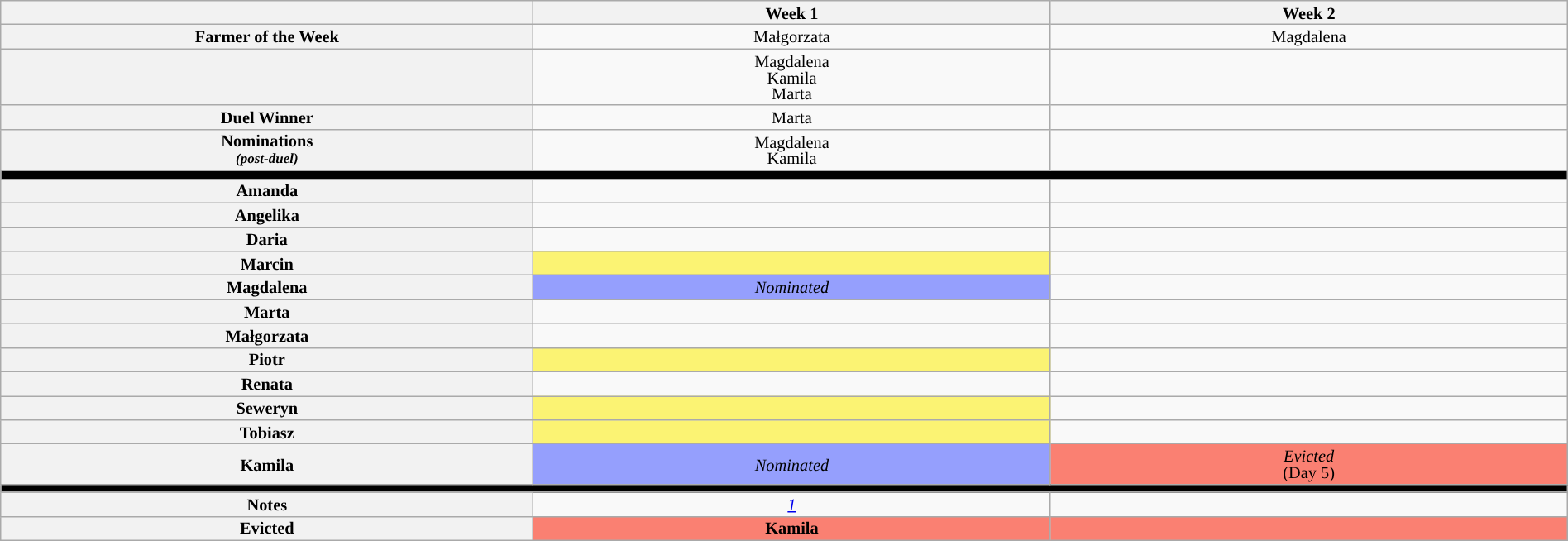<table class="wikitable" style="width:100%; text-align:center; font-size:85%; line-height:13px;">
<tr>
<th style="width:34%"></th>
<th style="width:33%">Week 1</th>
<th style="width:33%">Week 2</th>
</tr>
<tr>
<th>Farmer of the Week</th>
<td>Małgorzata</td>
<td>Magdalena</td>
</tr>
<tr>
<th></th>
<td>Magdalena<br>Kamila<br>Marta</td>
<td></td>
</tr>
<tr>
<th>Duel Winner</th>
<td>Marta</td>
<td></td>
</tr>
<tr>
<th>Nominations<br><small><em>(post-duel)</em></small></th>
<td>Magdalena<br>Kamila</td>
<td></td>
</tr>
<tr>
<th colspan="14" style="background:#000"></th>
</tr>
<tr>
<th>Amanda</th>
<td></td>
<td></td>
</tr>
<tr>
<th>Angelika</th>
<td></td>
<td></td>
</tr>
<tr>
<th>Daria</th>
<td></td>
<td></td>
</tr>
<tr>
<th>Marcin</th>
<td style="background:#FBF373"></td>
<td></td>
</tr>
<tr>
<th>Magdalena</th>
<td style="background:#959ffd"><em>Nominated</em></td>
<td></td>
</tr>
<tr>
<th>Marta</th>
<td></td>
<td></td>
</tr>
<tr>
<th>Małgorzata</th>
<td></td>
<td></td>
</tr>
<tr>
<th>Piotr</th>
<td style="background:#FBF373"></td>
<td></td>
</tr>
<tr>
<th>Renata</th>
<td></td>
<td></td>
</tr>
<tr>
<th>Seweryn</th>
<td style="background:#FBF373"></td>
<td></td>
</tr>
<tr>
<th>Tobiasz</th>
<td style="background:#FBF373"></td>
<td></td>
</tr>
<tr>
<th>Kamila</th>
<td style="background:#959ffd"><em>Nominated</em></td>
<td colspan="1" style="background:salmon"><em>Evicted</em><br>(Day 5)</td>
</tr>
<tr>
<th colspan="14" style="background:#000"></th>
</tr>
<tr>
<th>Notes</th>
<td><em><a href='#'>1</a></em></td>
<td></td>
</tr>
<tr>
<th rowspan="2">Evicted</th>
<td style="background:#FA8072"><strong>Kamila</strong></td>
<td style="background:#FA8072"></td>
</tr>
</table>
